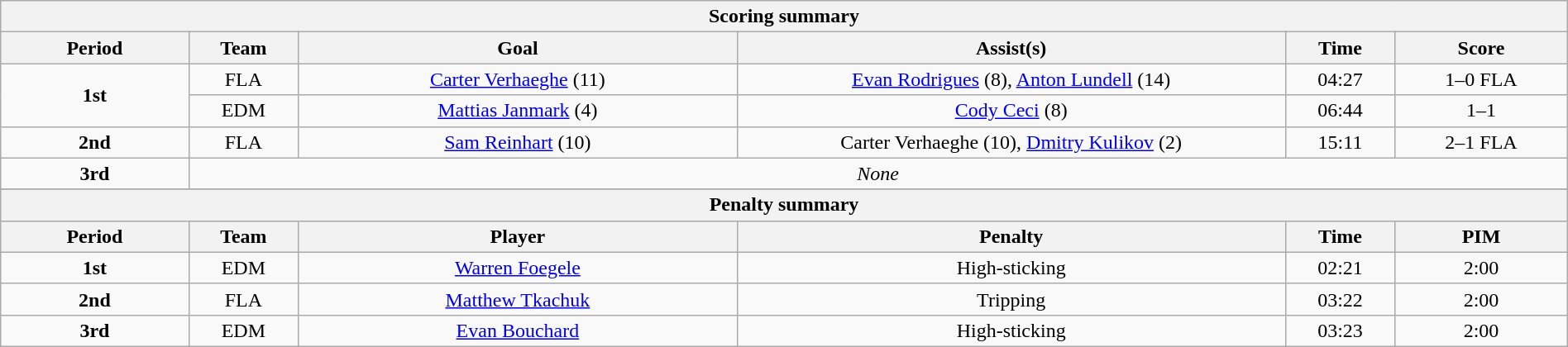<table style="width:100%;" class="wikitable">
<tr>
<th colspan="6">Scoring summary</th>
</tr>
<tr>
<th style="width:12%;">Period</th>
<th style="width:7%;">Team</th>
<th style="width:28%;">Goal</th>
<th style="width:35%;">Assist(s)</th>
<th style="width:7%;">Time</th>
<th style="width:11%;">Score</th>
</tr>
<tr style="text-align:center;">
<td rowspan="2"><strong>1st</strong></td>
<td>FLA</td>
<td><a href='#'>Carter Verhaeghe</a> (11)</td>
<td><a href='#'>Evan Rodrigues</a> (8), <a href='#'>Anton Lundell</a> (14)</td>
<td>04:27</td>
<td>1–0 FLA</td>
</tr>
<tr style="text-align:center;">
<td>EDM</td>
<td><a href='#'>Mattias Janmark</a> (4)</td>
<td><a href='#'>Cody Ceci</a> (8)</td>
<td>06:44</td>
<td>1–1</td>
</tr>
<tr style="text-align:center;">
<td rowspan="1"><strong>2nd</strong></td>
<td>FLA</td>
<td><a href='#'>Sam Reinhart</a> (10)</td>
<td>Carter Verhaeghe (10), <a href='#'>Dmitry Kulikov</a> (2)</td>
<td>15:11</td>
<td>2–1 FLA</td>
</tr>
<tr style="text-align:center;">
<td rowspan="1"><strong>3rd</strong></td>
<td colspan="5"><em>None</em></td>
</tr>
<tr style="text-align:center;">
</tr>
<tr>
<th colspan="6">Penalty summary</th>
</tr>
<tr>
<th style="width:12%;">Period</th>
<th style="width:7%;">Team</th>
<th style="width:28%;">Player</th>
<th style="width:35%;">Penalty</th>
<th style="width:7%;">Time</th>
<th style="width:11%;">PIM</th>
</tr>
<tr style="text-align:center;">
<td rowspan="1"><strong>1st</strong></td>
<td>EDM</td>
<td><a href='#'>Warren Foegele</a></td>
<td>High-sticking</td>
<td>02:21</td>
<td>2:00</td>
</tr>
<tr style="text-align:center;">
<td rowspan="1"><strong>2nd</strong></td>
<td>FLA</td>
<td><a href='#'>Matthew Tkachuk</a></td>
<td>Tripping</td>
<td>03:22</td>
<td>2:00</td>
</tr>
<tr style="text-align:center;">
<td rowspan="1"><strong>3rd</strong></td>
<td>EDM</td>
<td><a href='#'>Evan Bouchard</a></td>
<td>High-sticking</td>
<td>03:23</td>
<td>2:00</td>
</tr>
</table>
